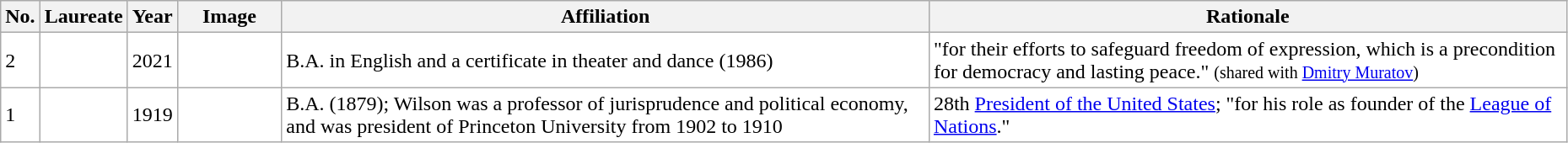<table class="wikitable sortable" style="width:98%; background:#fff;">
<tr>
<th>No.</th>
<th>Laureate</th>
<th>Year</th>
<th class="unsortable" style="width:75px;">Image</th>
<th>Affiliation</th>
<th class="unsortable">Rationale</th>
</tr>
<tr>
<td>2</td>
<td></td>
<td style="text-align:center;">2021</td>
<td></td>
<td>B.A. in English and a certificate in theater and dance (1986)</td>
<td>"for their efforts to safeguard freedom of expression, which is a precondition for democracy and lasting peace." <small>(shared with <a href='#'>Dmitry Muratov</a>)</small></td>
</tr>
<tr>
<td>1</td>
<td></td>
<td style="text-align:center;">1919</td>
<td></td>
<td>B.A. (1879); Wilson was a professor of jurisprudence and political economy, and was president of Princeton University from 1902 to 1910</td>
<td>28th <a href='#'>President of the United States</a>; "for his role as founder of the <a href='#'>League of Nations</a>."</td>
</tr>
</table>
